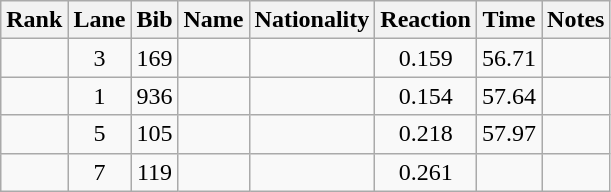<table class="wikitable sortable" style="text-align:center">
<tr>
<th>Rank</th>
<th>Lane</th>
<th>Bib</th>
<th>Name</th>
<th>Nationality</th>
<th>Reaction</th>
<th>Time</th>
<th>Notes</th>
</tr>
<tr>
<td></td>
<td>3</td>
<td>169</td>
<td align=left></td>
<td align=left></td>
<td>0.159</td>
<td>56.71</td>
<td></td>
</tr>
<tr>
<td></td>
<td>1</td>
<td>936</td>
<td align=left></td>
<td align=left></td>
<td>0.154</td>
<td>57.64</td>
<td></td>
</tr>
<tr>
<td></td>
<td>5</td>
<td>105</td>
<td align=left></td>
<td align=left></td>
<td>0.218</td>
<td>57.97</td>
<td></td>
</tr>
<tr>
<td></td>
<td>7</td>
<td>119</td>
<td align=left></td>
<td align=left></td>
<td>0.261</td>
<td></td>
<td><strong></strong></td>
</tr>
</table>
